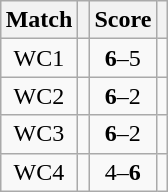<table class="wikitable" style="font-size: 100%; margin: 1em auto 1em auto;">
<tr>
<th>Match</th>
<th></th>
<th>Score</th>
<th></th>
</tr>
<tr>
<td align="center">WC1</td>
<td><strong></strong></td>
<td align="center"><strong>6</strong>–5</td>
<td></td>
</tr>
<tr>
<td align="center">WC2</td>
<td><strong></strong></td>
<td align="center"><strong>6</strong>–2</td>
<td></td>
</tr>
<tr>
<td align="center">WC3</td>
<td><strong></strong></td>
<td align="center"><strong>6</strong>–2</td>
<td></td>
</tr>
<tr>
<td align="center">WC4</td>
<td></td>
<td align="center">4–<strong>6</strong></td>
<td><strong></strong></td>
</tr>
</table>
